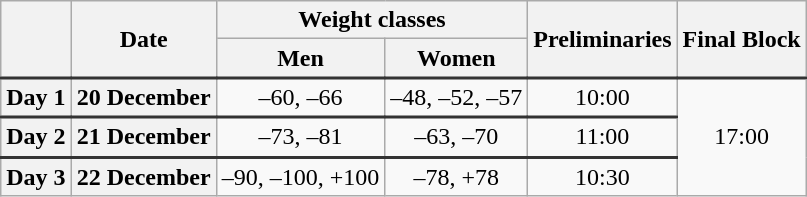<table class=wikitable style="text-align:center;">
<tr>
<th rowspan=2></th>
<th rowspan=2>Date</th>
<th colspan=2>Weight classes</th>
<th rowspan=2>Preliminaries</th>
<th rowspan=2>Final Block</th>
</tr>
<tr>
<th>Men</th>
<th>Women</th>
</tr>
<tr style="border-top: 2px solid #333333;">
<th>Day 1</th>
<th>20 December</th>
<td>–60, –66</td>
<td>–48, –52, –57</td>
<td>10:00</td>
<td rowspan=3>17:00</td>
</tr>
<tr style="border-top: 2px solid #333333;">
<th>Day 2</th>
<th>21 December</th>
<td>–73, –81</td>
<td>–63, –70</td>
<td>11:00</td>
</tr>
<tr style="border-top: 2px solid #333333;">
<th>Day 3</th>
<th>22 December</th>
<td>–90, –100, +100</td>
<td>–78, +78</td>
<td>10:30</td>
</tr>
</table>
